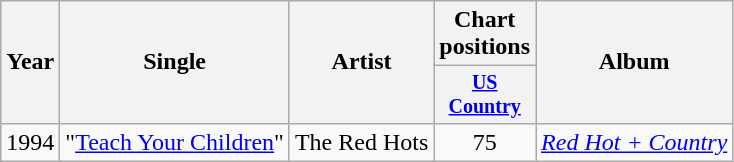<table class="wikitable">
<tr>
<th rowspan="2">Year</th>
<th rowspan="2">Single</th>
<th rowspan="2">Artist</th>
<th colspan="1">Chart positions</th>
<th rowspan="2">Album</th>
</tr>
<tr style="font-size:smaller;">
<th width="50"><a href='#'>US Country</a></th>
</tr>
<tr>
<td>1994</td>
<td align="left">"<a href='#'>Teach Your Children</a>"</td>
<td>The Red Hots</td>
<td align="center">75</td>
<td align="left"><em><a href='#'>Red Hot + Country</a></em></td>
</tr>
</table>
